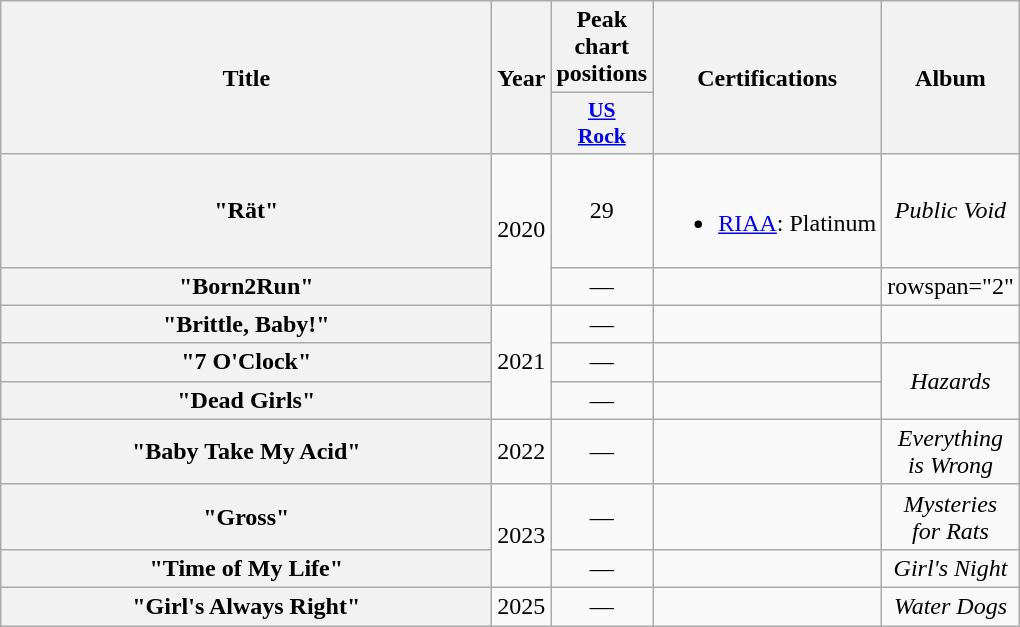<table class="wikitable plainrowheaders" style="text-align:center;">
<tr>
<th rowspan="2" style="width:20em;">Title</th>
<th rowspan="2" style="width:1em;">Year</th>
<th colspan="1">Peak chart positions</th>
<th rowspan="2">Certifications</th>
<th rowspan="2" style="width:5em;">Album</th>
</tr>
<tr>
<th scope="col" style="width:2em;font-size:90%;"><a href='#'>US<br>Rock</a><br></th>
</tr>
<tr>
<th scope="row">"Rät"</th>
<td rowspan="2">2020</td>
<td>29</td>
<td><br><ul><li><a href='#'>RIAA</a>: Platinum</li></ul></td>
<td><em>Public Void</em></td>
</tr>
<tr>
<th scope="row">"Born2Run"</th>
<td>—</td>
<td></td>
<td>rowspan="2" </td>
</tr>
<tr>
<th scope="row">"Brittle, Baby!"<br></th>
<td rowspan="3">2021</td>
<td>—</td>
<td></td>
</tr>
<tr>
<th scope="row">"7 O'Clock"</th>
<td>—</td>
<td></td>
<td rowspan="2"><em>Hazards</em></td>
</tr>
<tr>
<th scope="row">"Dead Girls"</th>
<td>—</td>
<td></td>
</tr>
<tr>
<th scope="row">"Baby Take My Acid"<br></th>
<td rowspan="1">2022</td>
<td>—</td>
<td></td>
<td rowspan="1"><em>Everything is Wrong</em></td>
</tr>
<tr>
<th scope="row">"Gross"</th>
<td rowspan="2">2023</td>
<td>—</td>
<td></td>
<td><em>Mysteries for Rats</em></td>
</tr>
<tr>
<th scope="row">"Time of My Life"</th>
<td>—</td>
<td></td>
<td><em>Girl's Night</em></td>
</tr>
<tr>
<th scope="row">"Girl's Always Right"</th>
<td rowspan="2">2025</td>
<td>—</td>
<td></td>
<td><em>Water Dogs</em></td>
</tr>
</table>
